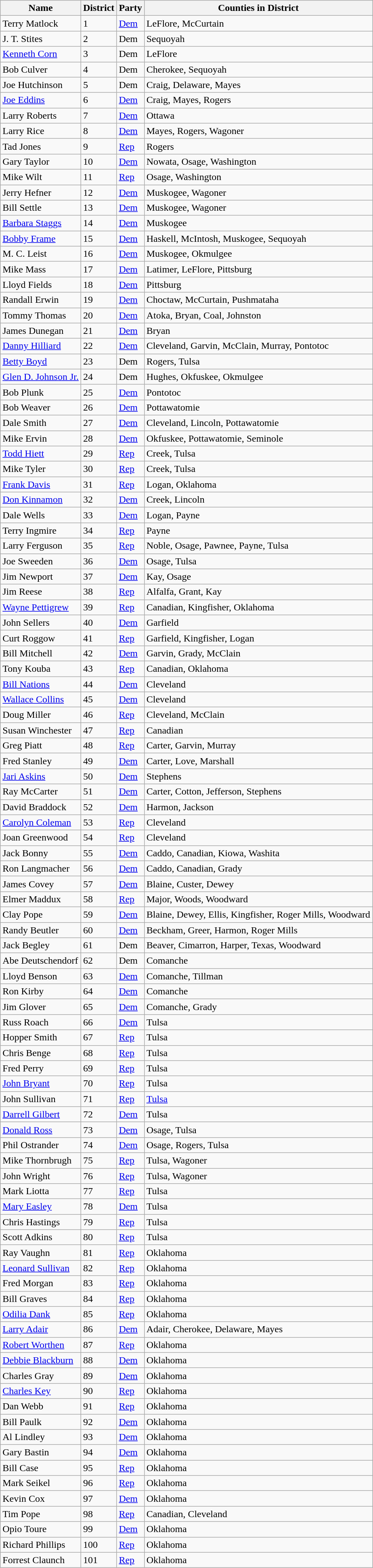<table class="wikitable sortable">
<tr>
<th>Name</th>
<th>District</th>
<th>Party</th>
<th>Counties in District</th>
</tr>
<tr>
<td>Terry Matlock</td>
<td>1</td>
<td><a href='#'>Dem</a></td>
<td>LeFlore, McCurtain</td>
</tr>
<tr>
<td>J. T. Stites</td>
<td>2</td>
<td>Dem</td>
<td>Sequoyah</td>
</tr>
<tr>
<td><a href='#'>Kenneth Corn</a></td>
<td>3</td>
<td>Dem</td>
<td>LeFlore</td>
</tr>
<tr>
<td>Bob Culver</td>
<td>4</td>
<td>Dem</td>
<td>Cherokee, Sequoyah</td>
</tr>
<tr>
<td>Joe Hutchinson</td>
<td>5</td>
<td>Dem</td>
<td>Craig, Delaware, Mayes</td>
</tr>
<tr>
<td><a href='#'>Joe Eddins</a></td>
<td>6</td>
<td><a href='#'>Dem</a></td>
<td>Craig, Mayes, Rogers</td>
</tr>
<tr>
<td>Larry Roberts</td>
<td>7</td>
<td><a href='#'>Dem</a></td>
<td>Ottawa</td>
</tr>
<tr>
<td>Larry Rice</td>
<td>8</td>
<td><a href='#'>Dem</a></td>
<td>Mayes, Rogers, Wagoner</td>
</tr>
<tr>
<td>Tad Jones</td>
<td>9</td>
<td><a href='#'>Rep</a></td>
<td>Rogers</td>
</tr>
<tr>
<td>Gary Taylor</td>
<td>10</td>
<td><a href='#'>Dem</a></td>
<td>Nowata, Osage, Washington</td>
</tr>
<tr>
<td>Mike Wilt</td>
<td>11</td>
<td><a href='#'>Rep</a></td>
<td>Osage, Washington</td>
</tr>
<tr>
<td>Jerry Hefner</td>
<td>12</td>
<td><a href='#'>Dem</a></td>
<td>Muskogee, Wagoner</td>
</tr>
<tr>
<td>Bill Settle</td>
<td>13</td>
<td><a href='#'>Dem</a></td>
<td>Muskogee, Wagoner</td>
</tr>
<tr>
<td><a href='#'>Barbara Staggs</a></td>
<td>14</td>
<td><a href='#'>Dem</a></td>
<td>Muskogee</td>
</tr>
<tr>
<td><a href='#'>Bobby Frame</a></td>
<td>15</td>
<td><a href='#'>Dem</a></td>
<td>Haskell, McIntosh, Muskogee, Sequoyah</td>
</tr>
<tr>
<td>M. C. Leist</td>
<td>16</td>
<td><a href='#'>Dem</a></td>
<td>Muskogee, Okmulgee</td>
</tr>
<tr>
<td>Mike Mass</td>
<td>17</td>
<td><a href='#'>Dem</a></td>
<td>Latimer, LeFlore, Pittsburg</td>
</tr>
<tr>
<td>Lloyd Fields</td>
<td>18</td>
<td><a href='#'>Dem</a></td>
<td>Pittsburg</td>
</tr>
<tr>
<td>Randall Erwin</td>
<td>19</td>
<td><a href='#'>Dem</a></td>
<td>Choctaw, McCurtain, Pushmataha</td>
</tr>
<tr>
<td>Tommy Thomas</td>
<td>20</td>
<td><a href='#'>Dem</a></td>
<td>Atoka, Bryan, Coal, Johnston</td>
</tr>
<tr>
<td>James Dunegan</td>
<td>21</td>
<td><a href='#'>Dem</a></td>
<td>Bryan</td>
</tr>
<tr>
<td><a href='#'>Danny Hilliard</a></td>
<td>22</td>
<td><a href='#'>Dem</a></td>
<td>Cleveland, Garvin, McClain, Murray, Pontotoc</td>
</tr>
<tr>
<td><a href='#'>Betty Boyd</a></td>
<td>23</td>
<td>Dem</td>
<td>Rogers, Tulsa</td>
</tr>
<tr>
<td><a href='#'>Glen D. Johnson Jr.</a></td>
<td>24</td>
<td>Dem</td>
<td>Hughes, Okfuskee, Okmulgee</td>
</tr>
<tr>
<td>Bob Plunk</td>
<td>25</td>
<td><a href='#'>Dem</a></td>
<td>Pontotoc</td>
</tr>
<tr>
<td>Bob Weaver</td>
<td>26</td>
<td><a href='#'>Dem</a></td>
<td>Pottawatomie</td>
</tr>
<tr>
<td>Dale Smith</td>
<td>27</td>
<td><a href='#'>Dem</a></td>
<td>Cleveland, Lincoln, Pottawatomie</td>
</tr>
<tr>
<td>Mike Ervin</td>
<td>28</td>
<td><a href='#'>Dem</a></td>
<td>Okfuskee, Pottawatomie, Seminole</td>
</tr>
<tr>
<td><a href='#'>Todd Hiett</a></td>
<td>29</td>
<td><a href='#'>Rep</a></td>
<td>Creek, Tulsa</td>
</tr>
<tr>
<td>Mike Tyler</td>
<td>30</td>
<td><a href='#'>Rep</a></td>
<td>Creek, Tulsa</td>
</tr>
<tr>
<td><a href='#'>Frank Davis</a></td>
<td>31</td>
<td><a href='#'>Rep</a></td>
<td>Logan, Oklahoma</td>
</tr>
<tr>
<td><a href='#'>Don Kinnamon</a></td>
<td>32</td>
<td><a href='#'>Dem</a></td>
<td>Creek, Lincoln</td>
</tr>
<tr>
<td>Dale Wells</td>
<td>33</td>
<td><a href='#'>Dem</a></td>
<td>Logan, Payne</td>
</tr>
<tr>
<td>Terry Ingmire</td>
<td>34</td>
<td><a href='#'>Rep</a></td>
<td>Payne</td>
</tr>
<tr>
<td>Larry Ferguson</td>
<td>35</td>
<td><a href='#'>Rep</a></td>
<td>Noble, Osage, Pawnee, Payne, Tulsa</td>
</tr>
<tr>
<td>Joe Sweeden</td>
<td>36</td>
<td><a href='#'>Dem</a></td>
<td>Osage, Tulsa</td>
</tr>
<tr>
<td>Jim Newport</td>
<td>37</td>
<td><a href='#'>Dem</a></td>
<td>Kay, Osage</td>
</tr>
<tr>
<td>Jim Reese</td>
<td>38</td>
<td><a href='#'>Rep</a></td>
<td>Alfalfa, Grant, Kay</td>
</tr>
<tr>
<td><a href='#'>Wayne Pettigrew</a></td>
<td>39</td>
<td><a href='#'>Rep</a></td>
<td>Canadian, Kingfisher, Oklahoma</td>
</tr>
<tr>
<td>John Sellers</td>
<td>40</td>
<td><a href='#'>Dem</a></td>
<td>Garfield</td>
</tr>
<tr>
<td>Curt Roggow</td>
<td>41</td>
<td><a href='#'>Rep</a></td>
<td>Garfield, Kingfisher, Logan</td>
</tr>
<tr>
<td>Bill Mitchell</td>
<td>42</td>
<td><a href='#'>Dem</a></td>
<td>Garvin, Grady, McClain</td>
</tr>
<tr>
<td>Tony Kouba</td>
<td>43</td>
<td><a href='#'>Rep</a></td>
<td>Canadian, Oklahoma</td>
</tr>
<tr>
<td><a href='#'>Bill Nations</a></td>
<td>44</td>
<td><a href='#'>Dem</a></td>
<td>Cleveland</td>
</tr>
<tr>
<td><a href='#'>Wallace Collins</a></td>
<td>45</td>
<td><a href='#'>Dem</a></td>
<td>Cleveland</td>
</tr>
<tr>
<td>Doug Miller</td>
<td>46</td>
<td><a href='#'>Rep</a></td>
<td>Cleveland, McClain</td>
</tr>
<tr>
<td>Susan Winchester</td>
<td>47</td>
<td><a href='#'>Rep</a></td>
<td>Canadian</td>
</tr>
<tr>
<td>Greg Piatt</td>
<td>48</td>
<td><a href='#'>Rep</a></td>
<td>Carter, Garvin, Murray</td>
</tr>
<tr>
<td>Fred Stanley</td>
<td>49</td>
<td><a href='#'>Dem</a></td>
<td>Carter, Love, Marshall</td>
</tr>
<tr>
<td><a href='#'>Jari Askins</a></td>
<td>50</td>
<td><a href='#'>Dem</a></td>
<td>Stephens</td>
</tr>
<tr>
<td>Ray McCarter</td>
<td>51</td>
<td><a href='#'>Dem</a></td>
<td>Carter, Cotton, Jefferson, Stephens</td>
</tr>
<tr>
<td>David Braddock</td>
<td>52</td>
<td><a href='#'>Dem</a></td>
<td>Harmon, Jackson</td>
</tr>
<tr>
<td><a href='#'>Carolyn Coleman</a></td>
<td>53</td>
<td><a href='#'>Rep</a></td>
<td>Cleveland</td>
</tr>
<tr>
<td>Joan Greenwood</td>
<td>54</td>
<td><a href='#'>Rep</a></td>
<td>Cleveland</td>
</tr>
<tr>
<td>Jack Bonny</td>
<td>55</td>
<td><a href='#'>Dem</a></td>
<td>Caddo, Canadian, Kiowa, Washita</td>
</tr>
<tr>
<td>Ron Langmacher</td>
<td>56</td>
<td><a href='#'>Dem</a></td>
<td>Caddo, Canadian, Grady</td>
</tr>
<tr>
<td>James Covey</td>
<td>57</td>
<td><a href='#'>Dem</a></td>
<td>Blaine, Custer, Dewey</td>
</tr>
<tr>
<td>Elmer Maddux</td>
<td>58</td>
<td><a href='#'>Rep</a></td>
<td>Major, Woods, Woodward</td>
</tr>
<tr>
<td>Clay Pope</td>
<td>59</td>
<td><a href='#'>Dem</a></td>
<td>Blaine, Dewey, Ellis, Kingfisher, Roger Mills, Woodward</td>
</tr>
<tr>
<td>Randy Beutler</td>
<td>60</td>
<td><a href='#'>Dem</a></td>
<td>Beckham, Greer, Harmon, Roger Mills</td>
</tr>
<tr>
<td>Jack Begley</td>
<td>61</td>
<td>Dem</td>
<td>Beaver, Cimarron, Harper, Texas, Woodward</td>
</tr>
<tr>
<td>Abe Deutschendorf</td>
<td>62</td>
<td>Dem</td>
<td>Comanche</td>
</tr>
<tr>
<td>Lloyd Benson</td>
<td>63</td>
<td><a href='#'>Dem</a></td>
<td>Comanche, Tillman</td>
</tr>
<tr>
<td>Ron Kirby</td>
<td>64</td>
<td><a href='#'>Dem</a></td>
<td>Comanche</td>
</tr>
<tr>
<td>Jim Glover</td>
<td>65</td>
<td><a href='#'>Dem</a></td>
<td>Comanche, Grady</td>
</tr>
<tr>
<td>Russ Roach</td>
<td>66</td>
<td><a href='#'>Dem</a></td>
<td>Tulsa</td>
</tr>
<tr>
<td>Hopper Smith</td>
<td>67</td>
<td><a href='#'>Rep</a></td>
<td>Tulsa</td>
</tr>
<tr>
<td>Chris Benge</td>
<td>68</td>
<td><a href='#'>Rep</a></td>
<td>Tulsa</td>
</tr>
<tr>
<td>Fred Perry</td>
<td>69</td>
<td><a href='#'>Rep</a></td>
<td>Tulsa</td>
</tr>
<tr>
<td><a href='#'>John Bryant</a></td>
<td>70</td>
<td><a href='#'>Rep</a></td>
<td>Tulsa</td>
</tr>
<tr>
<td>John Sullivan</td>
<td>71</td>
<td><a href='#'>Rep</a></td>
<td><a href='#'>Tulsa</a></td>
</tr>
<tr>
<td><a href='#'>Darrell Gilbert</a></td>
<td>72</td>
<td><a href='#'>Dem</a></td>
<td>Tulsa</td>
</tr>
<tr>
<td><a href='#'>Donald Ross</a></td>
<td>73</td>
<td><a href='#'>Dem</a></td>
<td>Osage, Tulsa</td>
</tr>
<tr>
<td>Phil Ostrander</td>
<td>74</td>
<td><a href='#'>Dem</a></td>
<td>Osage, Rogers, Tulsa</td>
</tr>
<tr>
<td>Mike Thornbrugh</td>
<td>75</td>
<td><a href='#'>Rep</a></td>
<td>Tulsa, Wagoner</td>
</tr>
<tr>
<td>John Wright</td>
<td>76</td>
<td><a href='#'>Rep</a></td>
<td>Tulsa, Wagoner</td>
</tr>
<tr>
<td>Mark Liotta</td>
<td>77</td>
<td><a href='#'>Rep</a></td>
<td>Tulsa</td>
</tr>
<tr>
<td><a href='#'>Mary Easley</a></td>
<td>78</td>
<td><a href='#'>Dem</a></td>
<td>Tulsa</td>
</tr>
<tr>
<td>Chris Hastings</td>
<td>79</td>
<td><a href='#'>Rep</a></td>
<td>Tulsa</td>
</tr>
<tr>
<td>Scott Adkins</td>
<td>80</td>
<td><a href='#'>Rep</a></td>
<td>Tulsa</td>
</tr>
<tr>
<td>Ray Vaughn</td>
<td>81</td>
<td><a href='#'>Rep</a></td>
<td>Oklahoma</td>
</tr>
<tr>
<td><a href='#'>Leonard Sullivan</a></td>
<td>82</td>
<td><a href='#'>Rep</a></td>
<td>Oklahoma</td>
</tr>
<tr>
<td>Fred Morgan</td>
<td>83</td>
<td><a href='#'>Rep</a></td>
<td>Oklahoma</td>
</tr>
<tr>
<td>Bill Graves</td>
<td>84</td>
<td><a href='#'>Rep</a></td>
<td>Oklahoma</td>
</tr>
<tr>
<td><a href='#'>Odilia Dank</a></td>
<td>85</td>
<td><a href='#'>Rep</a></td>
<td>Oklahoma</td>
</tr>
<tr>
<td><a href='#'>Larry Adair</a></td>
<td>86</td>
<td><a href='#'>Dem</a></td>
<td>Adair, Cherokee, Delaware, Mayes</td>
</tr>
<tr>
<td><a href='#'>Robert Worthen</a></td>
<td>87</td>
<td><a href='#'>Rep</a></td>
<td>Oklahoma</td>
</tr>
<tr>
<td><a href='#'>Debbie Blackburn</a></td>
<td>88</td>
<td><a href='#'>Dem</a></td>
<td>Oklahoma</td>
</tr>
<tr>
<td>Charles Gray</td>
<td>89</td>
<td><a href='#'>Dem</a></td>
<td>Oklahoma</td>
</tr>
<tr>
<td><a href='#'>Charles Key</a></td>
<td>90</td>
<td><a href='#'>Rep</a></td>
<td>Oklahoma</td>
</tr>
<tr>
<td>Dan Webb</td>
<td>91</td>
<td><a href='#'>Rep</a></td>
<td>Oklahoma</td>
</tr>
<tr>
<td>Bill Paulk</td>
<td>92</td>
<td><a href='#'>Dem</a></td>
<td>Oklahoma</td>
</tr>
<tr>
<td>Al Lindley</td>
<td>93</td>
<td><a href='#'>Dem</a></td>
<td>Oklahoma</td>
</tr>
<tr>
<td>Gary Bastin</td>
<td>94</td>
<td><a href='#'>Dem</a></td>
<td>Oklahoma</td>
</tr>
<tr>
<td>Bill Case</td>
<td>95</td>
<td><a href='#'>Rep</a></td>
<td>Oklahoma</td>
</tr>
<tr>
<td>Mark Seikel</td>
<td>96</td>
<td><a href='#'>Rep</a></td>
<td>Oklahoma</td>
</tr>
<tr>
<td>Kevin Cox</td>
<td>97</td>
<td><a href='#'>Dem</a></td>
<td>Oklahoma</td>
</tr>
<tr>
<td>Tim Pope</td>
<td>98</td>
<td><a href='#'>Rep</a></td>
<td>Canadian, Cleveland</td>
</tr>
<tr>
<td>Opio Toure</td>
<td>99</td>
<td><a href='#'>Dem</a></td>
<td>Oklahoma</td>
</tr>
<tr>
<td>Richard Phillips</td>
<td>100</td>
<td><a href='#'>Rep</a></td>
<td>Oklahoma</td>
</tr>
<tr>
<td>Forrest Claunch</td>
<td>101</td>
<td><a href='#'>Rep</a></td>
<td>Oklahoma</td>
</tr>
</table>
